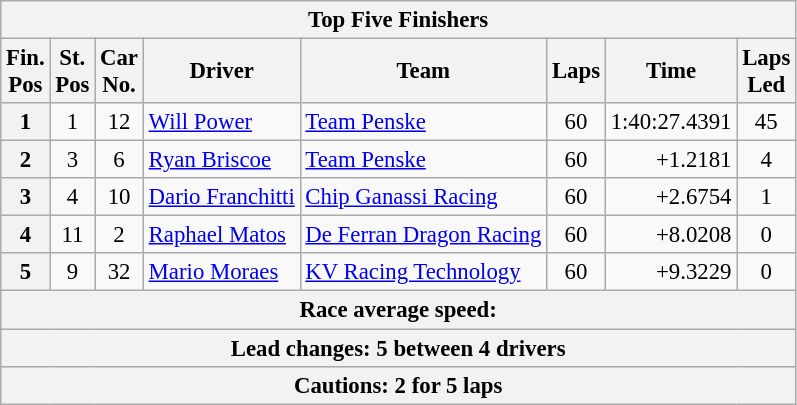<table class="wikitable" style="font-size:95%;">
<tr>
<th colspan=9>Top Five Finishers</th>
</tr>
<tr>
<th>Fin.<br>Pos</th>
<th>St.<br>Pos</th>
<th>Car<br>No.</th>
<th>Driver</th>
<th>Team</th>
<th>Laps</th>
<th>Time</th>
<th>Laps<br>Led</th>
</tr>
<tr>
<th>1</th>
<td align=center>1</td>
<td align=center>12</td>
<td> <a href='#'>Will Power</a></td>
<td><a href='#'>Team Penske</a></td>
<td align=center>60</td>
<td align=right>1:40:27.4391</td>
<td align=center>45</td>
</tr>
<tr>
<th>2</th>
<td align=center>3</td>
<td align=center>6</td>
<td> <a href='#'>Ryan Briscoe</a></td>
<td><a href='#'>Team Penske</a></td>
<td align=center>60</td>
<td align=right>+1.2181</td>
<td align=center>4</td>
</tr>
<tr>
<th>3</th>
<td align=center>4</td>
<td align=center>10</td>
<td> <a href='#'>Dario Franchitti</a></td>
<td><a href='#'>Chip Ganassi Racing</a></td>
<td align=center>60</td>
<td align=right>+2.6754</td>
<td align=center>1</td>
</tr>
<tr>
<th>4</th>
<td align=center>11</td>
<td align=center>2</td>
<td> <a href='#'>Raphael Matos</a></td>
<td><a href='#'>De Ferran Dragon Racing</a></td>
<td align=center>60</td>
<td align=right>+8.0208</td>
<td align=center>0</td>
</tr>
<tr>
<th>5</th>
<td align=center>9</td>
<td align=center>32</td>
<td> <a href='#'>Mario Moraes</a></td>
<td><a href='#'>KV Racing Technology</a></td>
<td align=center>60</td>
<td align=right>+9.3229</td>
<td align=center>0</td>
</tr>
<tr>
<th colspan=9>Race average speed: </th>
</tr>
<tr>
<th colspan=9>Lead changes: 5 between 4 drivers</th>
</tr>
<tr>
<th colspan=9>Cautions: 2 for 5 laps</th>
</tr>
</table>
